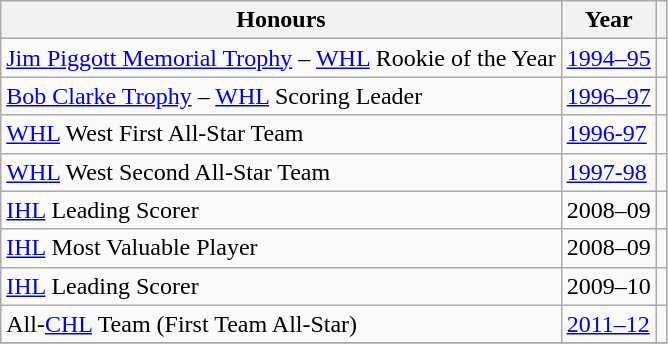<table class="wikitable">
<tr>
<th>Honours</th>
<th>Year</th>
<th></th>
</tr>
<tr>
<td><a href='#'>Jim Piggott Memorial Trophy</a> – <a href='#'>WHL</a> Rookie of the Year</td>
<td><a href='#'>1994–95</a></td>
<td></td>
</tr>
<tr>
<td><a href='#'>Bob Clarke Trophy</a> – <a href='#'>WHL</a> Scoring Leader</td>
<td><a href='#'>1996–97</a></td>
<td></td>
</tr>
<tr>
<td><a href='#'>WHL</a> West First All-Star Team</td>
<td><a href='#'>1996-97</a></td>
<td></td>
</tr>
<tr>
<td><a href='#'>WHL</a> West Second All-Star Team</td>
<td><a href='#'>1997-98</a></td>
<td></td>
</tr>
<tr>
<td><a href='#'>IHL</a> Leading Scorer</td>
<td>2008–09</td>
<td></td>
</tr>
<tr>
<td><a href='#'>IHL</a> Most Valuable Player</td>
<td>2008–09</td>
<td></td>
</tr>
<tr>
<td><a href='#'>IHL</a> Leading Scorer</td>
<td>2009–10</td>
<td></td>
</tr>
<tr>
<td>All-<a href='#'>CHL</a> Team (First Team All-Star)</td>
<td><a href='#'>2011–12</a></td>
<td></td>
</tr>
<tr>
</tr>
</table>
